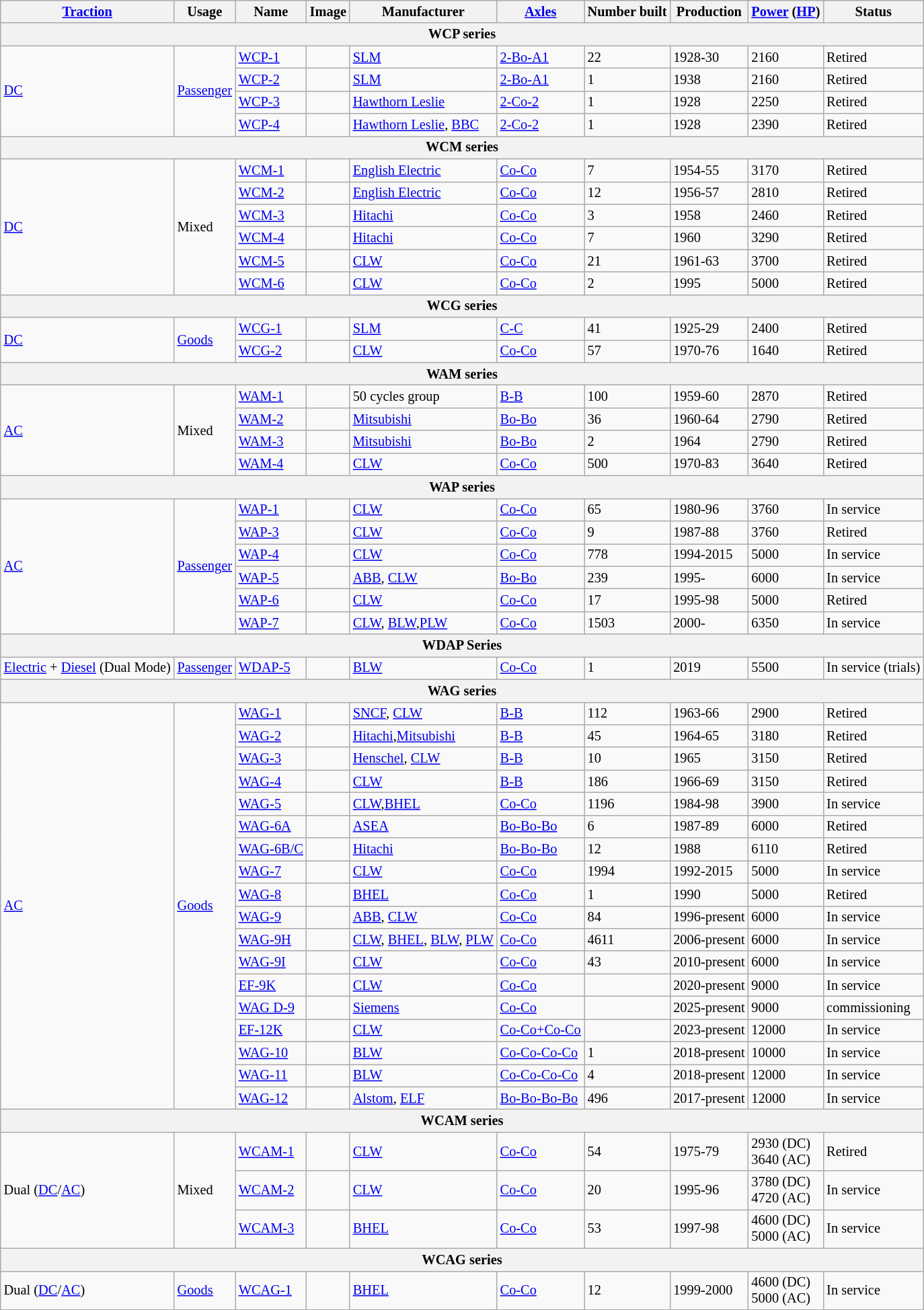<table class="wikitable" style="font-size: 85%">
<tr>
<th><a href='#'>Traction</a></th>
<th>Usage</th>
<th>Name</th>
<th>Image</th>
<th>Manufacturer</th>
<th><a href='#'>Axles</a></th>
<th>Number built</th>
<th>Production</th>
<th><a href='#'>Power</a> (<a href='#'>HP</a>)</th>
<th>Status</th>
</tr>
<tr>
<th colspan="10">WCP series</th>
</tr>
<tr>
<td rowspan="4"><a href='#'>DC</a></td>
<td rowspan="4"><a href='#'>Passenger</a></td>
<td><a href='#'>WCP-1</a></td>
<td></td>
<td><a href='#'>SLM</a></td>
<td><a href='#'>2-Bo-A1</a></td>
<td>22</td>
<td>1928-30</td>
<td>2160</td>
<td>Retired</td>
</tr>
<tr>
<td><a href='#'>WCP-2</a></td>
<td></td>
<td><a href='#'>SLM</a></td>
<td><a href='#'>2-Bo-A1</a></td>
<td>1</td>
<td>1938</td>
<td>2160</td>
<td>Retired</td>
</tr>
<tr>
<td><a href='#'>WCP-3</a></td>
<td></td>
<td><a href='#'>Hawthorn Leslie</a></td>
<td><a href='#'>2-Co-2</a></td>
<td>1</td>
<td>1928</td>
<td>2250</td>
<td>Retired</td>
</tr>
<tr>
<td><a href='#'>WCP-4</a></td>
<td></td>
<td><a href='#'>Hawthorn Leslie</a>, <a href='#'>BBC</a></td>
<td><a href='#'>2-Co-2</a></td>
<td>1</td>
<td>1928</td>
<td>2390</td>
<td>Retired</td>
</tr>
<tr>
<th colspan="10">WCM series</th>
</tr>
<tr>
<td rowspan="6"><a href='#'>DC</a></td>
<td rowspan="6">Mixed</td>
<td><a href='#'>WCM-1</a></td>
<td></td>
<td><a href='#'>English Electric</a></td>
<td><a href='#'>Co-Co</a></td>
<td>7</td>
<td>1954-55</td>
<td>3170</td>
<td>Retired</td>
</tr>
<tr>
<td><a href='#'>WCM-2</a></td>
<td></td>
<td><a href='#'>English Electric</a></td>
<td><a href='#'>Co-Co</a></td>
<td>12</td>
<td>1956-57</td>
<td>2810</td>
<td>Retired</td>
</tr>
<tr>
<td><a href='#'>WCM-3</a></td>
<td></td>
<td><a href='#'>Hitachi</a></td>
<td><a href='#'>Co-Co</a></td>
<td>3</td>
<td>1958</td>
<td>2460</td>
<td>Retired</td>
</tr>
<tr>
<td><a href='#'>WCM-4</a></td>
<td></td>
<td><a href='#'>Hitachi</a></td>
<td><a href='#'>Co-Co</a></td>
<td>7</td>
<td>1960</td>
<td>3290</td>
<td>Retired</td>
</tr>
<tr>
<td><a href='#'>WCM-5</a></td>
<td></td>
<td><a href='#'>CLW</a></td>
<td><a href='#'>Co-Co</a></td>
<td>21</td>
<td>1961-63</td>
<td>3700</td>
<td>Retired</td>
</tr>
<tr>
<td><a href='#'>WCM-6</a></td>
<td></td>
<td><a href='#'>CLW</a></td>
<td><a href='#'>Co-Co</a></td>
<td>2</td>
<td>1995</td>
<td>5000</td>
<td>Retired</td>
</tr>
<tr>
<th colspan="10">WCG series</th>
</tr>
<tr>
<td rowspan="2"><a href='#'>DC</a></td>
<td rowspan="2"><a href='#'>Goods</a></td>
<td><a href='#'>WCG-1</a></td>
<td></td>
<td><a href='#'>SLM</a></td>
<td><a href='#'>C-C</a></td>
<td>41</td>
<td>1925-29</td>
<td>2400</td>
<td>Retired</td>
</tr>
<tr>
<td><a href='#'>WCG-2</a></td>
<td></td>
<td><a href='#'>CLW</a></td>
<td><a href='#'>Co-Co</a></td>
<td>57</td>
<td>1970-76</td>
<td>1640</td>
<td>Retired</td>
</tr>
<tr>
<th colspan="10">WAM series</th>
</tr>
<tr>
<td rowspan="4"><a href='#'>AC</a></td>
<td rowspan="4">Mixed</td>
<td><a href='#'>WAM-1</a></td>
<td></td>
<td>50 cycles group</td>
<td><a href='#'>B-B</a></td>
<td>100</td>
<td>1959-60</td>
<td>2870</td>
<td>Retired</td>
</tr>
<tr>
<td><a href='#'>WAM-2</a></td>
<td></td>
<td><a href='#'>Mitsubishi</a></td>
<td><a href='#'>Bo-Bo</a></td>
<td>36</td>
<td>1960-64</td>
<td>2790</td>
<td>Retired</td>
</tr>
<tr>
<td><a href='#'>WAM-3</a></td>
<td></td>
<td><a href='#'>Mitsubishi</a></td>
<td><a href='#'>Bo-Bo</a></td>
<td>2</td>
<td>1964</td>
<td>2790</td>
<td>Retired</td>
</tr>
<tr>
<td><a href='#'>WAM-4</a></td>
<td></td>
<td><a href='#'>CLW</a></td>
<td><a href='#'>Co-Co</a></td>
<td>500</td>
<td>1970-83</td>
<td>3640</td>
<td>Retired</td>
</tr>
<tr>
<th colspan="10">WAP series</th>
</tr>
<tr>
<td rowspan="6"><a href='#'>AC</a></td>
<td rowspan="6"><a href='#'>Passenger</a></td>
<td><a href='#'>WAP-1</a></td>
<td></td>
<td><a href='#'>CLW</a></td>
<td><a href='#'>Co-Co</a></td>
<td>65</td>
<td>1980-96</td>
<td>3760</td>
<td>In service</td>
</tr>
<tr>
<td><a href='#'>WAP-3</a></td>
<td></td>
<td><a href='#'>CLW</a></td>
<td><a href='#'>Co-Co</a></td>
<td>9</td>
<td>1987-88</td>
<td>3760</td>
<td>Retired</td>
</tr>
<tr>
<td><a href='#'>WAP-4</a></td>
<td></td>
<td><a href='#'>CLW</a></td>
<td><a href='#'>Co-Co</a></td>
<td>778</td>
<td>1994-2015</td>
<td>5000</td>
<td>In service</td>
</tr>
<tr>
<td><a href='#'>WAP-5</a></td>
<td></td>
<td><a href='#'>ABB</a>, <a href='#'>CLW</a></td>
<td><a href='#'>Bo-Bo</a></td>
<td>239</td>
<td>1995-</td>
<td>6000</td>
<td>In service</td>
</tr>
<tr>
<td><a href='#'>WAP-6</a></td>
<td></td>
<td><a href='#'>CLW</a></td>
<td><a href='#'>Co-Co</a></td>
<td>17</td>
<td>1995-98</td>
<td>5000</td>
<td>Retired</td>
</tr>
<tr>
<td><a href='#'>WAP-7</a></td>
<td></td>
<td><a href='#'>CLW</a>, <a href='#'>BLW</a>,<a href='#'>PLW</a></td>
<td><a href='#'>Co-Co</a></td>
<td>1503</td>
<td>2000-</td>
<td>6350</td>
<td>In service</td>
</tr>
<tr>
<th colspan="10">WDAP Series</th>
</tr>
<tr>
<td><a href='#'>Electric</a> + <a href='#'>Diesel</a> (Dual Mode)</td>
<td><a href='#'>Passenger</a></td>
<td><a href='#'>WDAP-5</a></td>
<td></td>
<td><a href='#'>BLW</a></td>
<td><a href='#'>Co-Co</a></td>
<td>1</td>
<td>2019</td>
<td>5500</td>
<td>In service (trials)</td>
</tr>
<tr>
<th colspan="11">WAG series</th>
</tr>
<tr>
<td rowspan="18"><a href='#'>AC</a></td>
<td rowspan="18"><a href='#'>Goods</a></td>
<td><a href='#'>WAG-1</a></td>
<td></td>
<td><a href='#'>SNCF</a>, <a href='#'>CLW</a></td>
<td><a href='#'>B-B</a></td>
<td>112</td>
<td>1963-66</td>
<td>2900</td>
<td>Retired</td>
</tr>
<tr>
<td><a href='#'>WAG-2</a></td>
<td></td>
<td><a href='#'>Hitachi</a>,<a href='#'>Mitsubishi</a></td>
<td><a href='#'>B-B</a></td>
<td>45</td>
<td>1964-65</td>
<td>3180</td>
<td>Retired</td>
</tr>
<tr>
<td><a href='#'>WAG-3</a></td>
<td></td>
<td><a href='#'>Henschel</a>, <a href='#'>CLW</a></td>
<td><a href='#'>B-B</a></td>
<td>10</td>
<td>1965</td>
<td>3150</td>
<td>Retired</td>
</tr>
<tr>
<td><a href='#'>WAG-4</a></td>
<td></td>
<td><a href='#'>CLW</a></td>
<td><a href='#'>B-B</a></td>
<td>186</td>
<td>1966-69</td>
<td>3150</td>
<td>Retired</td>
</tr>
<tr>
<td><a href='#'>WAG-5</a></td>
<td></td>
<td><a href='#'>CLW</a>,<a href='#'>BHEL</a></td>
<td><a href='#'>Co-Co</a></td>
<td>1196</td>
<td>1984-98</td>
<td>3900</td>
<td>In service</td>
</tr>
<tr>
<td><a href='#'>WAG-6A</a></td>
<td></td>
<td><a href='#'>ASEA</a></td>
<td><a href='#'>Bo-Bo-Bo</a></td>
<td>6</td>
<td>1987-89</td>
<td>6000</td>
<td>Retired</td>
</tr>
<tr>
<td><a href='#'>WAG-6B/C</a></td>
<td></td>
<td><a href='#'>Hitachi</a></td>
<td><a href='#'>Bo-Bo-Bo</a></td>
<td>12</td>
<td>1988</td>
<td>6110</td>
<td>Retired</td>
</tr>
<tr>
<td><a href='#'>WAG-7</a></td>
<td></td>
<td><a href='#'>CLW</a></td>
<td><a href='#'>Co-Co</a></td>
<td>1994</td>
<td>1992-2015</td>
<td>5000</td>
<td>In service</td>
</tr>
<tr>
<td><a href='#'>WAG-8</a></td>
<td></td>
<td><a href='#'>BHEL</a></td>
<td><a href='#'>Co-Co</a></td>
<td>1</td>
<td>1990</td>
<td>5000</td>
<td>Retired</td>
</tr>
<tr>
<td><a href='#'>WAG-9</a></td>
<td></td>
<td><a href='#'>ABB</a>, <a href='#'>CLW</a></td>
<td><a href='#'>Co-Co</a></td>
<td>84</td>
<td>1996-present</td>
<td>6000</td>
<td>In service</td>
</tr>
<tr>
<td><a href='#'>WAG-9H</a></td>
<td></td>
<td><a href='#'>CLW</a>, <a href='#'>BHEL</a>, <a href='#'>BLW</a>, <a href='#'>PLW</a></td>
<td><a href='#'>Co-Co</a></td>
<td>4611</td>
<td>2006-present</td>
<td>6000</td>
<td>In service</td>
</tr>
<tr>
<td><a href='#'>WAG-9I</a></td>
<td></td>
<td><a href='#'>CLW</a></td>
<td><a href='#'>Co-Co</a></td>
<td>43</td>
<td>2010-present</td>
<td>6000</td>
<td>In service</td>
</tr>
<tr>
<td><a href='#'>EF-9K</a></td>
<td></td>
<td><a href='#'>CLW</a></td>
<td><a href='#'>Co-Co</a></td>
<td></td>
<td>2020-present</td>
<td>9000</td>
<td>In service</td>
</tr>
<tr>
<td><a href='#'>WAG D-9</a></td>
<td></td>
<td><a href='#'>Siemens</a></td>
<td><a href='#'>Co-Co</a></td>
<td></td>
<td>2025-present</td>
<td>9000</td>
<td>commissioning</td>
</tr>
<tr>
<td><a href='#'>EF-12K</a></td>
<td></td>
<td><a href='#'>CLW</a></td>
<td><a href='#'>Co-Co+Co-Co</a></td>
<td></td>
<td>2023-present</td>
<td>12000</td>
<td>In service</td>
</tr>
<tr>
<td><a href='#'>WAG-10</a></td>
<td></td>
<td><a href='#'>BLW</a></td>
<td><a href='#'>Co-Co-Co-Co</a></td>
<td>1</td>
<td>2018-present</td>
<td>10000</td>
<td>In service</td>
</tr>
<tr>
<td><a href='#'>WAG-11</a></td>
<td></td>
<td><a href='#'>BLW</a></td>
<td><a href='#'>Co-Co-Co-Co</a></td>
<td>4</td>
<td>2018-present</td>
<td>12000</td>
<td>In service</td>
</tr>
<tr>
<td><a href='#'>WAG-12</a></td>
<td></td>
<td><a href='#'>Alstom</a>, <a href='#'>ELF</a></td>
<td><a href='#'>Bo-Bo-Bo-Bo</a></td>
<td>496</td>
<td>2017-present</td>
<td>12000</td>
<td>In service</td>
</tr>
<tr>
<th colspan="10">WCAM series</th>
</tr>
<tr>
<td rowspan="3">Dual (<a href='#'>DC</a>/<a href='#'>AC</a>)</td>
<td rowspan="3">Mixed</td>
<td><a href='#'>WCAM-1</a></td>
<td></td>
<td><a href='#'>CLW</a></td>
<td><a href='#'>Co-Co</a></td>
<td>54</td>
<td>1975-79</td>
<td>2930 (DC) <br>  3640 (AC)</td>
<td>Retired</td>
</tr>
<tr>
<td><a href='#'>WCAM-2</a></td>
<td></td>
<td><a href='#'>CLW</a></td>
<td><a href='#'>Co-Co</a></td>
<td>20</td>
<td>1995-96</td>
<td>3780 (DC) <br> 4720 (AC)</td>
<td>In service</td>
</tr>
<tr>
<td><a href='#'>WCAM-3</a></td>
<td></td>
<td><a href='#'>BHEL</a></td>
<td><a href='#'>Co-Co</a></td>
<td>53</td>
<td>1997-98</td>
<td>4600 (DC) <br> 5000 (AC)</td>
<td>In service</td>
</tr>
<tr>
<th colspan="10">WCAG series</th>
</tr>
<tr>
<td>Dual (<a href='#'>DC</a>/<a href='#'>AC</a>)</td>
<td><a href='#'>Goods</a></td>
<td><a href='#'>WCAG-1</a></td>
<td></td>
<td><a href='#'>BHEL</a></td>
<td><a href='#'>Co-Co</a></td>
<td>12</td>
<td>1999-2000</td>
<td>4600 (DC) <br> 5000 (AC)</td>
<td>In service</td>
</tr>
</table>
